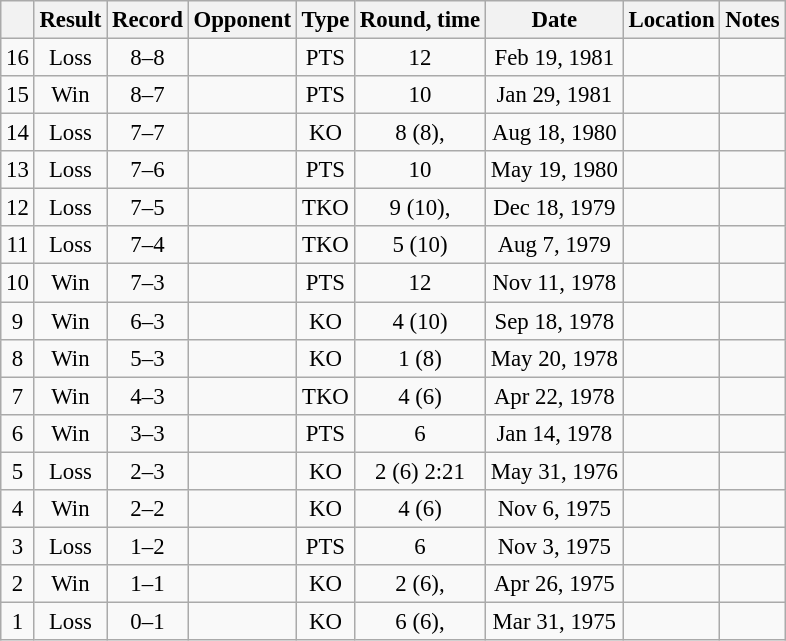<table class="wikitable" style="text-align:center; font-size:95%">
<tr>
<th></th>
<th>Result</th>
<th>Record</th>
<th>Opponent</th>
<th>Type</th>
<th>Round, time</th>
<th>Date</th>
<th>Location</th>
<th>Notes</th>
</tr>
<tr>
<td>16</td>
<td>Loss</td>
<td>8–8</td>
<td style="text-align:left;"> </td>
<td>PTS</td>
<td>12</td>
<td>Feb 19, 1981</td>
<td style="text-align:left;"> </td>
<td style="text-align:left;"></td>
</tr>
<tr>
<td>15</td>
<td>Win</td>
<td>8–7</td>
<td style="text-align:left;"> </td>
<td>PTS</td>
<td>10</td>
<td>Jan 29, 1981</td>
<td style="text-align:left;"> </td>
<td></td>
</tr>
<tr>
<td>14</td>
<td>Loss</td>
<td>7–7</td>
<td style="text-align:left;"></td>
<td>KO</td>
<td>8 (8),</td>
<td>Aug 18, 1980</td>
<td style="text-align:left;"> </td>
<td></td>
</tr>
<tr>
<td>13</td>
<td>Loss</td>
<td>7–6</td>
<td style="text-align:left;"> </td>
<td>PTS</td>
<td>10</td>
<td>May 19, 1980</td>
<td style="text-align:left;"> </td>
<td></td>
</tr>
<tr>
<td>12</td>
<td>Loss</td>
<td>7–5</td>
<td style="text-align:left;"> </td>
<td>TKO</td>
<td>9 (10),</td>
<td>Dec 18, 1979</td>
<td style="text-align:left;"> </td>
<td></td>
</tr>
<tr>
<td>11</td>
<td>Loss</td>
<td>7–4</td>
<td style="text-align:left;"> </td>
<td>TKO</td>
<td>5 (10)</td>
<td>Aug 7, 1979</td>
<td style="text-align:left;"> </td>
<td></td>
</tr>
<tr>
<td>10</td>
<td>Win</td>
<td>7–3</td>
<td style="text-align:left;"> </td>
<td>PTS</td>
<td>12</td>
<td>Nov 11, 1978</td>
<td style="text-align:left;"> </td>
<td style="text-align:left;"></td>
</tr>
<tr>
<td>9</td>
<td>Win</td>
<td>6–3</td>
<td style="text-align:left;"> </td>
<td>KO</td>
<td>4 (10)</td>
<td>Sep 18, 1978</td>
<td style="text-align:left;"> </td>
<td></td>
</tr>
<tr>
<td>8</td>
<td>Win</td>
<td>5–3</td>
<td style="text-align:left;"> </td>
<td>KO</td>
<td>1 (8)</td>
<td>May 20, 1978</td>
<td style="text-align:left;"> </td>
<td></td>
</tr>
<tr>
<td>7</td>
<td>Win</td>
<td>4–3</td>
<td style="text-align:left;"> </td>
<td>TKO</td>
<td>4 (6)</td>
<td>Apr 22, 1978</td>
<td style="text-align:left;"> </td>
<td></td>
</tr>
<tr>
<td>6</td>
<td>Win</td>
<td>3–3</td>
<td style="text-align:left;"> </td>
<td>PTS</td>
<td>6</td>
<td>Jan 14, 1978</td>
<td style="text-align:left;"> </td>
<td></td>
</tr>
<tr>
<td>5</td>
<td>Loss</td>
<td>2–3</td>
<td style="text-align:left;"> </td>
<td>KO</td>
<td>2 (6) 2:21</td>
<td>May 31, 1976</td>
<td style="text-align:left;"> </td>
<td></td>
</tr>
<tr>
<td>4</td>
<td>Win</td>
<td>2–2</td>
<td style="text-align:left;"> </td>
<td>KO</td>
<td>4 (6)</td>
<td>Nov 6, 1975</td>
<td style="text-align:left;"> </td>
<td></td>
</tr>
<tr>
<td>3</td>
<td>Loss</td>
<td>1–2</td>
<td style="text-align:left;"> </td>
<td>PTS</td>
<td>6</td>
<td>Nov 3, 1975</td>
<td style="text-align:left;"> </td>
<td></td>
</tr>
<tr>
<td>2</td>
<td>Win</td>
<td>1–1</td>
<td style="text-align:left;"> </td>
<td>KO</td>
<td>2 (6),</td>
<td>Apr 26, 1975</td>
<td style="text-align:left;"> </td>
<td></td>
</tr>
<tr>
<td>1</td>
<td>Loss</td>
<td>0–1</td>
<td style="text-align:left;"> </td>
<td>KO</td>
<td>6 (6),</td>
<td>Mar 31, 1975</td>
<td style="text-align:left;"> </td>
<td></td>
</tr>
</table>
